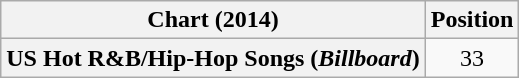<table class="wikitable plainrowheaders" style="text-align:center">
<tr>
<th scope="col">Chart (2014)</th>
<th scope="col">Position</th>
</tr>
<tr>
<th scope="row">US Hot R&B/Hip-Hop Songs (<em>Billboard</em>)</th>
<td>33</td>
</tr>
</table>
